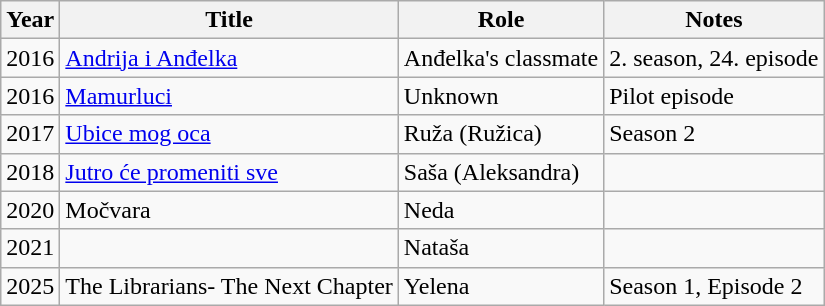<table class="wikitable">
<tr>
<th>Year</th>
<th>Title</th>
<th>Role</th>
<th>Notes</th>
</tr>
<tr>
<td>2016</td>
<td><a href='#'>Andrija i Anđelka</a></td>
<td>Anđelka's classmate</td>
<td>2. season, 24. episode</td>
</tr>
<tr>
<td>2016</td>
<td><a href='#'>Mamurluci</a></td>
<td>Unknown</td>
<td>Pilot episode</td>
</tr>
<tr>
<td>2017</td>
<td><a href='#'>Ubice mog oca</a></td>
<td>Ruža (Ružica)</td>
<td>Season 2</td>
</tr>
<tr>
<td>2018</td>
<td><a href='#'>Jutro će promeniti sve</a></td>
<td>Saša (Aleksandra)</td>
<td></td>
</tr>
<tr>
<td>2020</td>
<td>Močvara </td>
<td>Neda</td>
<td></td>
</tr>
<tr>
<td>2021</td>
<td></td>
<td>Nataša</td>
<td></td>
</tr>
<tr>
<td>2025</td>
<td>The Librarians- The Next Chapter</td>
<td>Yelena</td>
<td>Season 1, Episode 2</td>
</tr>
</table>
